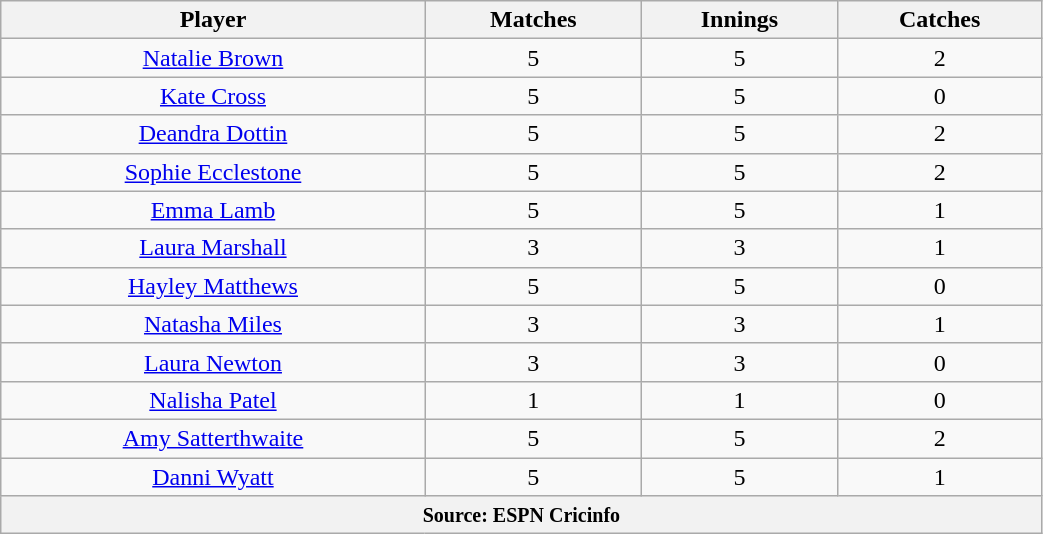<table class="wikitable" style="text-align:center; width:55%;">
<tr>
<th>Player</th>
<th>Matches</th>
<th>Innings</th>
<th>Catches</th>
</tr>
<tr>
<td><a href='#'>Natalie Brown</a></td>
<td>5</td>
<td>5</td>
<td>2</td>
</tr>
<tr>
<td><a href='#'>Kate Cross</a></td>
<td>5</td>
<td>5</td>
<td>0</td>
</tr>
<tr>
<td><a href='#'>Deandra Dottin</a></td>
<td>5</td>
<td>5</td>
<td>2</td>
</tr>
<tr>
<td><a href='#'>Sophie Ecclestone</a></td>
<td>5</td>
<td>5</td>
<td>2</td>
</tr>
<tr>
<td><a href='#'>Emma Lamb</a></td>
<td>5</td>
<td>5</td>
<td>1</td>
</tr>
<tr>
<td><a href='#'>Laura Marshall</a></td>
<td>3</td>
<td>3</td>
<td>1</td>
</tr>
<tr>
<td><a href='#'>Hayley Matthews</a></td>
<td>5</td>
<td>5</td>
<td>0</td>
</tr>
<tr>
<td><a href='#'>Natasha Miles</a></td>
<td>3</td>
<td>3</td>
<td>1</td>
</tr>
<tr>
<td><a href='#'>Laura Newton</a></td>
<td>3</td>
<td>3</td>
<td>0</td>
</tr>
<tr>
<td><a href='#'>Nalisha Patel</a></td>
<td>1</td>
<td>1</td>
<td>0</td>
</tr>
<tr>
<td><a href='#'>Amy Satterthwaite</a></td>
<td>5</td>
<td>5</td>
<td>2</td>
</tr>
<tr>
<td><a href='#'>Danni Wyatt</a></td>
<td>5</td>
<td>5</td>
<td>1</td>
</tr>
<tr>
<th colspan="4"><small>Source: ESPN Cricinfo </small></th>
</tr>
</table>
